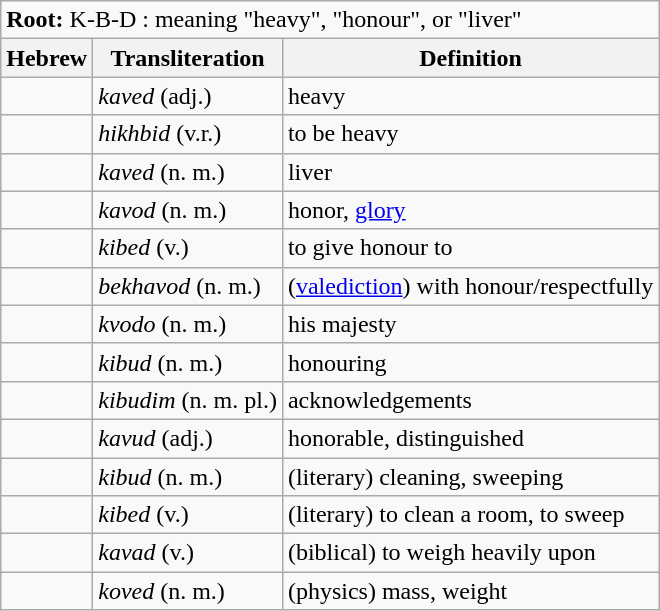<table class="wikitable">
<tr>
<td colspan="3"><strong>Root:</strong> K-B-D : meaning "heavy", "honour", or "liver"</td>
</tr>
<tr>
<th>Hebrew</th>
<th>Transliteration</th>
<th>Definition</th>
</tr>
<tr>
<td></td>
<td><em>kaved</em> (adj.)</td>
<td>heavy</td>
</tr>
<tr>
<td></td>
<td><em>hikhbid</em> (v.r.)</td>
<td>to be heavy</td>
</tr>
<tr>
<td></td>
<td><em>kaved</em> (n. m.)</td>
<td>liver</td>
</tr>
<tr>
<td></td>
<td><em>kavod</em> (n. m.)</td>
<td>honor, <a href='#'>glory</a></td>
</tr>
<tr>
<td></td>
<td><em>kibed</em> (v.)</td>
<td>to give honour to</td>
</tr>
<tr>
<td></td>
<td><em>bekhavod</em> (n. m.)</td>
<td>(<a href='#'>valediction</a>) with honour/respectfully</td>
</tr>
<tr>
<td></td>
<td><em>kvodo</em> (n. m.)</td>
<td>his majesty</td>
</tr>
<tr>
<td></td>
<td><em>kibud</em> (n. m.)</td>
<td>honouring</td>
</tr>
<tr>
<td></td>
<td><em>kibudim</em> (n. m. pl.)</td>
<td>acknowledgements</td>
</tr>
<tr>
<td></td>
<td><em>kavud</em> (adj.)</td>
<td>honorable, distinguished</td>
</tr>
<tr>
<td></td>
<td><em>kibud</em> (n. m.)</td>
<td>(literary) cleaning, sweeping</td>
</tr>
<tr>
<td></td>
<td><em>kibed</em> (v.)</td>
<td>(literary) to clean a room, to sweep</td>
</tr>
<tr>
<td></td>
<td><em>kavad</em> (v.)</td>
<td>(biblical) to weigh heavily upon</td>
</tr>
<tr>
<td></td>
<td><em>koved</em> (n. m.)</td>
<td>(physics) mass, weight</td>
</tr>
</table>
